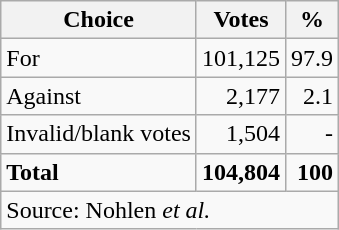<table class=wikitable style=text-align:right>
<tr>
<th>Choice</th>
<th>Votes</th>
<th>%</th>
</tr>
<tr>
<td align=left>For</td>
<td>101,125</td>
<td>97.9</td>
</tr>
<tr>
<td align=left>Against</td>
<td>2,177</td>
<td>2.1</td>
</tr>
<tr>
<td align=left>Invalid/blank votes</td>
<td>1,504</td>
<td>-</td>
</tr>
<tr>
<td align=left><strong>Total</strong></td>
<td><strong>104,804</strong></td>
<td><strong>100</strong></td>
</tr>
<tr>
<td align=left colspan=3>Source: Nohlen <em>et al.</em></td>
</tr>
</table>
